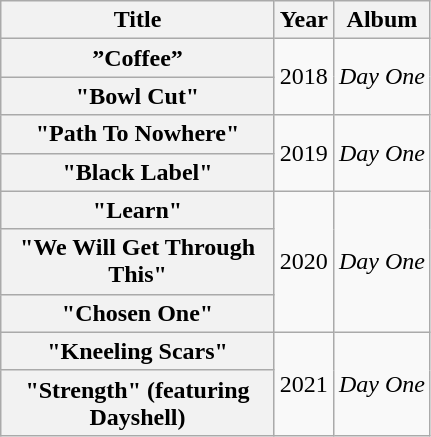<table class="wikitable plainrowheaders">
<tr>
<th style="width:175px;">Title</th>
<th>Year</th>
<th>Album</th>
</tr>
<tr>
<th scope="row">”Coffee”</th>
<td rowspan="2">2018</td>
<td rowspan="2"><em>Day One</em></td>
</tr>
<tr>
<th scope="row">"Bowl Cut"</th>
</tr>
<tr>
<th scope="row">"Path To Nowhere"</th>
<td rowspan="2">2019</td>
<td rowspan="2"><em>Day One</em></td>
</tr>
<tr>
<th scope="row">"Black Label"</th>
</tr>
<tr>
<th scope="row">"Learn"</th>
<td rowspan="3">2020</td>
<td rowspan="3"><em>Day One</em></td>
</tr>
<tr>
<th scope="row">"We Will Get Through This"</th>
</tr>
<tr>
<th scope="row">"Chosen One"</th>
</tr>
<tr>
<th scope="row">"Kneeling Scars"</th>
<td rowspan="2">2021</td>
<td rowspan="2"><em>Day One</em></td>
</tr>
<tr>
<th scope="row">"Strength" (featuring Dayshell)</th>
</tr>
</table>
